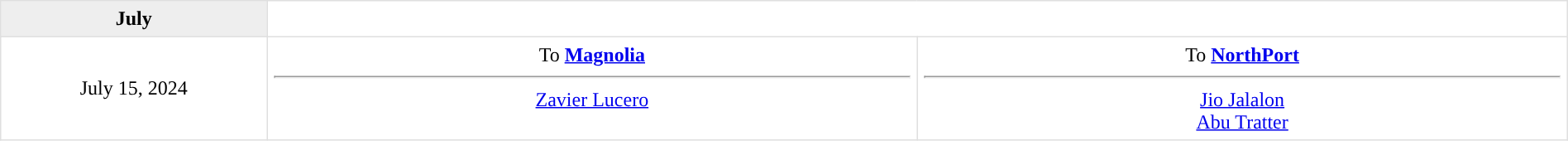<table border=1 style="border-collapse:collapse; text-align: center; width: 100%" bordercolor="#DFDFDF"  cellpadding="5">
<tr bgcolor="eeeeee">
<th>July</th>
</tr>
<tr>
<td style="width:12%" rowspan=2>July 15, 2024</td>
<td style="width:29.3%" valign="top">To <strong><a href='#'>Magnolia</a></strong><hr><a href='#'>Zavier Lucero</a></td>
<td style="width:29.3%" valign="top">To <strong><a href='#'>NorthPort</a></strong><hr><a href='#'>Jio Jalalon</a><br><a href='#'>Abu Tratter</a></td>
</tr>
</table>
